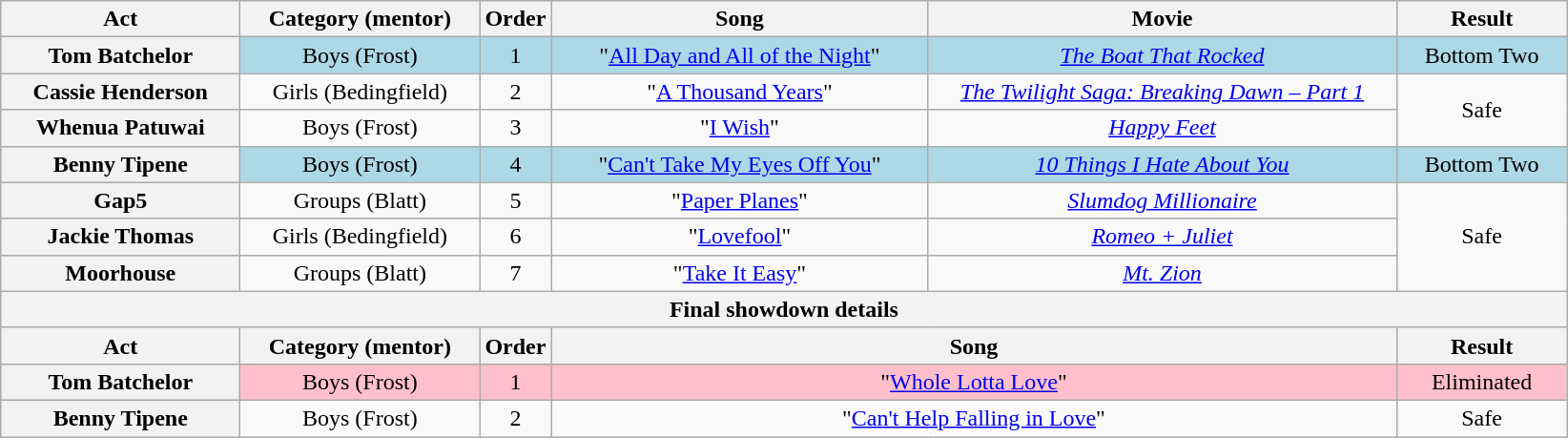<table class="wikitable plainrowheaders" style="text-align:center;">
<tr>
<th scope="col" style="width:10em;">Act</th>
<th scope="col" style="width:10em;">Category (mentor)</th>
<th scope="col">Order</th>
<th scope="col" style="width:16em;">Song</th>
<th scope="col" style="width:20em;">Movie</th>
<th scope="col" style="width:7em;">Result</th>
</tr>
<tr style="background:lightblue;">
<th scope="row">Tom Batchelor</th>
<td>Boys (Frost)</td>
<td>1</td>
<td>"<a href='#'>All Day and All of the Night</a>"</td>
<td><em><a href='#'>The Boat That Rocked</a></em></td>
<td>Bottom Two</td>
</tr>
<tr>
<th scope="row">Cassie Henderson</th>
<td>Girls (Bedingfield)</td>
<td>2</td>
<td>"<a href='#'>A Thousand Years</a>"</td>
<td><em><a href='#'>The Twilight Saga: Breaking Dawn – Part 1</a></em></td>
<td rowspan=2>Safe</td>
</tr>
<tr>
<th scope="row">Whenua Patuwai</th>
<td>Boys (Frost)</td>
<td>3</td>
<td>"<a href='#'>I Wish</a>"</td>
<td><em><a href='#'>Happy Feet</a></em></td>
</tr>
<tr style="background:lightblue;">
<th scope="row">Benny Tipene</th>
<td>Boys (Frost)</td>
<td>4</td>
<td>"<a href='#'>Can't Take My Eyes Off You</a>"</td>
<td><em><a href='#'>10 Things I Hate About You</a></em></td>
<td>Bottom Two</td>
</tr>
<tr>
<th scope="row">Gap5</th>
<td>Groups (Blatt)</td>
<td>5</td>
<td>"<a href='#'>Paper Planes</a>"</td>
<td><em><a href='#'>Slumdog Millionaire</a></em></td>
<td rowspan=3>Safe</td>
</tr>
<tr>
<th scope="row">Jackie Thomas</th>
<td>Girls (Bedingfield)</td>
<td>6</td>
<td>"<a href='#'>Lovefool</a>"</td>
<td><em><a href='#'>Romeo + Juliet</a></em></td>
</tr>
<tr>
<th scope="row">Moorhouse</th>
<td>Groups (Blatt)</td>
<td>7</td>
<td>"<a href='#'>Take It Easy</a>"</td>
<td><em><a href='#'>Mt. Zion</a></em></td>
</tr>
<tr>
<th colspan="6">Final showdown details</th>
</tr>
<tr>
<th scope="col" style="width:10em;">Act</th>
<th scope="col" style="width:10em;">Category (mentor)</th>
<th scope="col">Order</th>
<th scope="col" style="width:16em;" colspan=2>Song</th>
<th scope="col" style="width:6em;">Result</th>
</tr>
<tr style="background:pink;">
<th scope="row">Tom Batchelor</th>
<td>Boys (Frost)</td>
<td>1</td>
<td colspan=2>"<a href='#'>Whole Lotta Love</a>"</td>
<td>Eliminated</td>
</tr>
<tr>
<th scope="row">Benny Tipene</th>
<td>Boys (Frost)</td>
<td>2</td>
<td colspan=2>"<a href='#'>Can't Help Falling in Love</a>"</td>
<td>Safe</td>
</tr>
</table>
